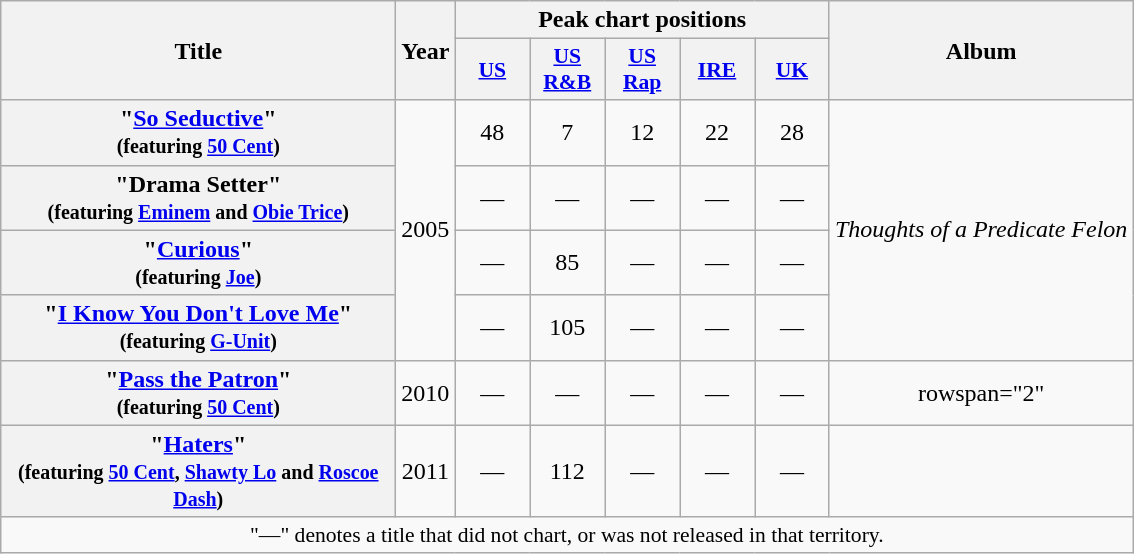<table class="wikitable plainrowheaders" style="text-align:center;" border="1">
<tr>
<th scope="col" rowspan="2" style="width:16em;">Title</th>
<th scope="col" rowspan="2">Year</th>
<th scope="col" colspan="5">Peak chart positions</th>
<th scope="col" rowspan="2">Album</th>
</tr>
<tr>
<th style="width:3em; font-size:90%"><a href='#'>US</a><br></th>
<th style="width:3em; font-size:90%"><a href='#'>US<br>R&B</a><br></th>
<th style="width:3em; font-size:90%"><a href='#'>US<br>Rap</a><br></th>
<th style="width:3em; font-size:90%"><a href='#'>IRE</a><br></th>
<th style="width:3em; font-size:90%"><a href='#'>UK</a><br></th>
</tr>
<tr>
<th scope="row">"<a href='#'>So Seductive</a>"<br><small>(featuring <a href='#'>50 Cent</a>)</small></th>
<td rowspan="4">2005</td>
<td>48</td>
<td>7</td>
<td>12</td>
<td>22</td>
<td>28</td>
<td rowspan="4"><em>Thoughts of a Predicate Felon</em></td>
</tr>
<tr>
<th scope="row">"Drama Setter"<br><small>(featuring <a href='#'>Eminem</a> and <a href='#'>Obie Trice</a>)</small></th>
<td>—</td>
<td>—</td>
<td>—</td>
<td>—</td>
<td>—</td>
</tr>
<tr>
<th scope="row">"<a href='#'>Curious</a>"<br><small>(featuring <a href='#'>Joe</a>)</small></th>
<td>—</td>
<td>85</td>
<td>—</td>
<td>—</td>
<td>—</td>
</tr>
<tr>
<th scope="row">"<a href='#'>I Know You Don't Love Me</a>"<br><small>(featuring <a href='#'>G-Unit</a>)</small></th>
<td>—</td>
<td>105</td>
<td>—</td>
<td>—</td>
<td>—</td>
</tr>
<tr>
<th scope="row">"<a href='#'>Pass the Patron</a>"<br><small>(featuring <a href='#'>50 Cent</a>)</small></th>
<td>2010</td>
<td>—</td>
<td>—</td>
<td>—</td>
<td>—</td>
<td>—</td>
<td>rowspan="2" </td>
</tr>
<tr>
<th scope="row">"<a href='#'>Haters</a>"<br><small>(featuring <a href='#'>50 Cent</a>, <a href='#'>Shawty Lo</a> and <a href='#'>Roscoe Dash</a>)</small></th>
<td>2011</td>
<td>—</td>
<td>112</td>
<td>—</td>
<td>—</td>
<td>—</td>
</tr>
<tr>
<td colspan="9" style="font-size:90%">"—" denotes a title that did not chart, or was not released in that territory.</td>
</tr>
</table>
